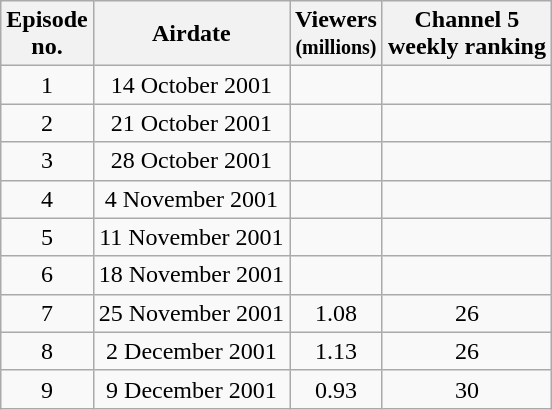<table class="wikitable" style="text-align:center;">
<tr>
<th>Episode<br>no.</th>
<th>Airdate</th>
<th>Viewers<br><small>(millions)</small></th>
<th>Channel 5<br>weekly ranking</th>
</tr>
<tr>
<td>1</td>
<td>14 October 2001</td>
<td></td>
<td></td>
</tr>
<tr>
<td>2</td>
<td>21 October 2001</td>
<td></td>
<td></td>
</tr>
<tr>
<td>3</td>
<td>28 October 2001</td>
<td></td>
<td></td>
</tr>
<tr>
<td>4</td>
<td>4 November 2001</td>
<td></td>
<td></td>
</tr>
<tr>
<td>5</td>
<td>11 November 2001</td>
<td></td>
<td></td>
</tr>
<tr>
<td>6</td>
<td>18 November 2001</td>
<td></td>
<td></td>
</tr>
<tr>
<td>7</td>
<td>25 November 2001</td>
<td>1.08</td>
<td>26</td>
</tr>
<tr>
<td>8</td>
<td>2 December 2001</td>
<td>1.13</td>
<td>26</td>
</tr>
<tr>
<td>9</td>
<td>9 December 2001</td>
<td>0.93</td>
<td>30</td>
</tr>
</table>
